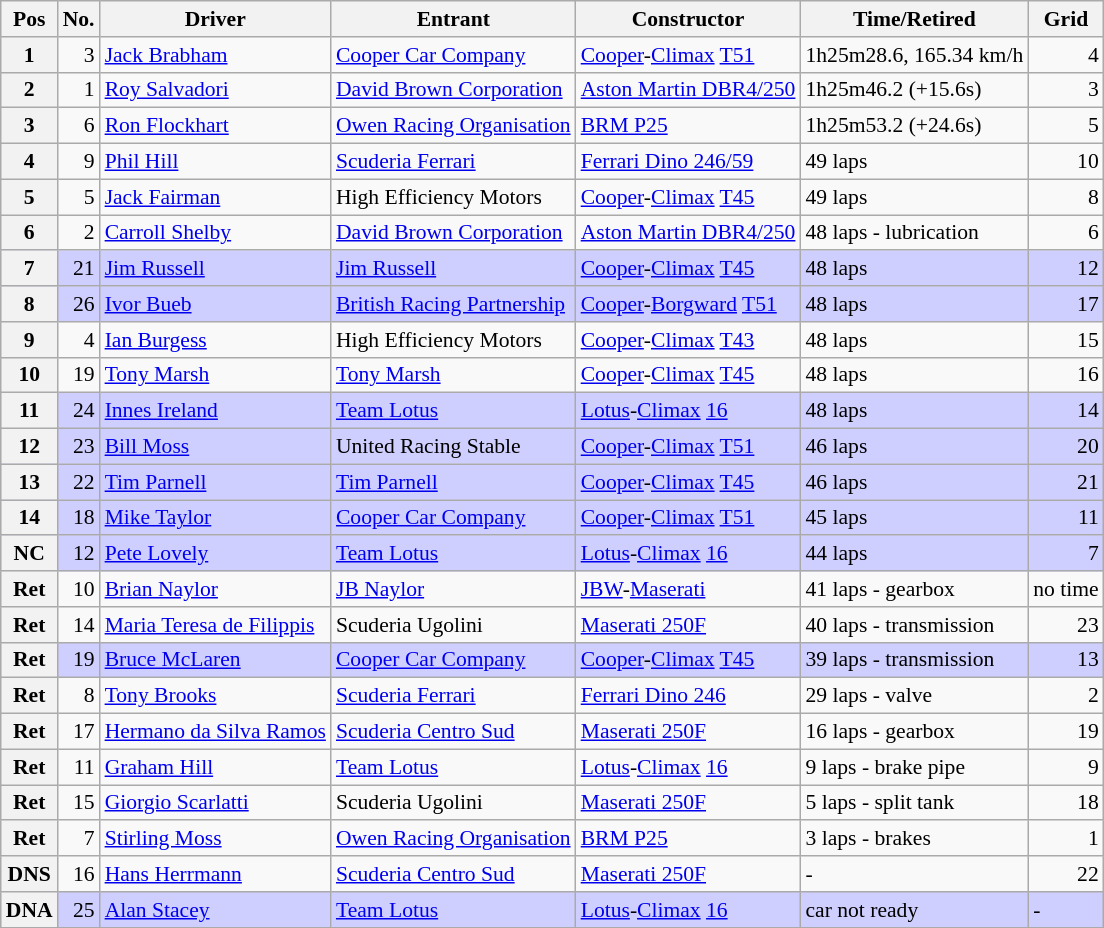<table class="wikitable" style="font-size: 90%;">
<tr>
<th>Pos</th>
<th>No.</th>
<th>Driver</th>
<th>Entrant</th>
<th>Constructor</th>
<th>Time/Retired</th>
<th>Grid</th>
</tr>
<tr>
<th>1</th>
<td style="text-align:right">3</td>
<td> <a href='#'>Jack Brabham</a></td>
<td><a href='#'>Cooper Car Company</a></td>
<td><a href='#'>Cooper</a>-<a href='#'>Climax</a> <a href='#'>T51</a></td>
<td>1h25m28.6, 165.34 km/h</td>
<td style="text-align:right">4</td>
</tr>
<tr>
<th>2</th>
<td style="text-align:right">1</td>
<td> <a href='#'>Roy Salvadori</a></td>
<td><a href='#'>David Brown Corporation</a></td>
<td><a href='#'>Aston Martin DBR4/250</a></td>
<td>1h25m46.2 (+15.6s)</td>
<td style="text-align:right">3</td>
</tr>
<tr>
<th>3</th>
<td style="text-align:right">6</td>
<td> <a href='#'>Ron Flockhart</a></td>
<td><a href='#'>Owen Racing Organisation</a></td>
<td><a href='#'>BRM P25</a></td>
<td>1h25m53.2 (+24.6s)</td>
<td style="text-align:right">5</td>
</tr>
<tr>
<th>4</th>
<td style="text-align:right">9</td>
<td> <a href='#'>Phil Hill</a></td>
<td><a href='#'>Scuderia Ferrari</a></td>
<td><a href='#'>Ferrari Dino 246/59</a></td>
<td>49 laps</td>
<td style="text-align:right">10</td>
</tr>
<tr>
<th>5</th>
<td style="text-align:right">5</td>
<td> <a href='#'>Jack Fairman</a></td>
<td>High Efficiency Motors</td>
<td><a href='#'>Cooper</a>-<a href='#'>Climax</a> <a href='#'>T45</a></td>
<td>49 laps</td>
<td style="text-align:right">8</td>
</tr>
<tr>
<th>6</th>
<td style="text-align:right">2</td>
<td> <a href='#'>Carroll Shelby</a></td>
<td><a href='#'>David Brown Corporation</a></td>
<td><a href='#'>Aston Martin DBR4/250</a></td>
<td>48 laps - lubrication</td>
<td style="text-align:right">6</td>
</tr>
<tr style="background-color: #CFCFFF">
<th>7</th>
<td style="text-align:right">21</td>
<td> <a href='#'>Jim Russell</a></td>
<td><a href='#'>Jim Russell</a></td>
<td><a href='#'>Cooper</a>-<a href='#'>Climax</a> <a href='#'>T45</a></td>
<td>48 laps</td>
<td style="text-align:right">12</td>
</tr>
<tr style="background-color: #CFCFFF">
<th>8</th>
<td style="text-align:right">26</td>
<td> <a href='#'>Ivor Bueb</a></td>
<td><a href='#'>British Racing Partnership</a></td>
<td><a href='#'>Cooper</a>-<a href='#'>Borgward</a> <a href='#'>T51</a></td>
<td>48 laps</td>
<td style="text-align:right">17</td>
</tr>
<tr>
<th>9</th>
<td style="text-align:right">4</td>
<td> <a href='#'>Ian Burgess</a></td>
<td>High Efficiency Motors</td>
<td><a href='#'>Cooper</a>-<a href='#'>Climax</a> <a href='#'>T43</a></td>
<td>48 laps</td>
<td style="text-align:right">15</td>
</tr>
<tr>
<th>10</th>
<td style="text-align:right">19</td>
<td> <a href='#'>Tony Marsh</a></td>
<td><a href='#'>Tony Marsh</a></td>
<td><a href='#'>Cooper</a>-<a href='#'>Climax</a> <a href='#'>T45</a></td>
<td>48 laps</td>
<td style="text-align:right">16</td>
</tr>
<tr style="background-color: #CFCFFF">
<th>11</th>
<td style="text-align:right">24</td>
<td> <a href='#'>Innes Ireland</a></td>
<td><a href='#'>Team Lotus</a></td>
<td><a href='#'>Lotus</a>-<a href='#'>Climax</a> <a href='#'>16</a></td>
<td>48 laps</td>
<td style="text-align:right">14</td>
</tr>
<tr style="background-color: #CFCFFF">
<th>12</th>
<td style="text-align:right">23</td>
<td> <a href='#'>Bill Moss</a></td>
<td>United Racing Stable</td>
<td><a href='#'>Cooper</a>-<a href='#'>Climax</a> <a href='#'>T51</a></td>
<td>46 laps</td>
<td style="text-align:right">20</td>
</tr>
<tr style="background-color: #CFCFFF">
<th>13</th>
<td style="text-align:right">22</td>
<td> <a href='#'>Tim Parnell</a></td>
<td><a href='#'>Tim Parnell</a></td>
<td><a href='#'>Cooper</a>-<a href='#'>Climax</a> <a href='#'>T45</a></td>
<td>46 laps</td>
<td style="text-align:right">21</td>
</tr>
<tr style="background-color: #CFCFFF">
<th>14</th>
<td style="text-align:right">18</td>
<td> <a href='#'>Mike Taylor</a></td>
<td><a href='#'>Cooper Car Company</a></td>
<td><a href='#'>Cooper</a>-<a href='#'>Climax</a> <a href='#'>T51</a></td>
<td>45 laps</td>
<td style="text-align:right">11</td>
</tr>
<tr style="background-color: #CFCFFF">
<th>NC</th>
<td style="text-align:right">12</td>
<td> <a href='#'>Pete Lovely</a></td>
<td><a href='#'>Team Lotus</a></td>
<td><a href='#'>Lotus</a>-<a href='#'>Climax</a> <a href='#'>16</a></td>
<td>44 laps</td>
<td style="text-align:right">7</td>
</tr>
<tr>
<th>Ret</th>
<td style="text-align:right">10</td>
<td> <a href='#'>Brian Naylor</a></td>
<td><a href='#'>JB Naylor</a></td>
<td><a href='#'>JBW</a>-<a href='#'>Maserati</a></td>
<td>41 laps - gearbox</td>
<td>no time</td>
</tr>
<tr>
<th>Ret</th>
<td style="text-align:right">14</td>
<td> <a href='#'>Maria Teresa de Filippis</a></td>
<td>Scuderia Ugolini</td>
<td><a href='#'>Maserati 250F</a></td>
<td>40 laps - transmission</td>
<td style="text-align:right">23</td>
</tr>
<tr style="background-color: #CFCFFF">
<th>Ret</th>
<td style="text-align:right">19</td>
<td> <a href='#'>Bruce McLaren</a></td>
<td><a href='#'>Cooper Car Company</a></td>
<td><a href='#'>Cooper</a>-<a href='#'>Climax</a> <a href='#'>T45</a></td>
<td>39 laps - transmission</td>
<td style="text-align:right">13</td>
</tr>
<tr>
<th>Ret</th>
<td style="text-align:right">8</td>
<td> <a href='#'>Tony Brooks</a></td>
<td><a href='#'>Scuderia Ferrari</a></td>
<td><a href='#'>Ferrari Dino 246</a></td>
<td>29 laps - valve</td>
<td style="text-align:right">2</td>
</tr>
<tr>
<th>Ret</th>
<td style="text-align:right">17</td>
<td> <a href='#'>Hermano da Silva Ramos</a></td>
<td><a href='#'>Scuderia Centro Sud</a></td>
<td><a href='#'>Maserati 250F</a></td>
<td>16 laps - gearbox</td>
<td style="text-align:right">19</td>
</tr>
<tr>
<th>Ret</th>
<td style="text-align:right">11</td>
<td> <a href='#'>Graham Hill</a></td>
<td><a href='#'>Team Lotus</a></td>
<td><a href='#'>Lotus</a>-<a href='#'>Climax</a> <a href='#'>16</a></td>
<td>9 laps - brake pipe</td>
<td style="text-align:right">9</td>
</tr>
<tr>
<th>Ret</th>
<td style="text-align:right">15</td>
<td> <a href='#'>Giorgio Scarlatti</a></td>
<td>Scuderia Ugolini</td>
<td><a href='#'>Maserati 250F</a></td>
<td>5 laps - split tank</td>
<td style="text-align:right">18</td>
</tr>
<tr>
<th>Ret</th>
<td style="text-align:right">7</td>
<td> <a href='#'>Stirling Moss</a></td>
<td><a href='#'>Owen Racing Organisation</a></td>
<td><a href='#'>BRM P25</a></td>
<td>3 laps - brakes</td>
<td style="text-align:right">1</td>
</tr>
<tr>
<th>DNS</th>
<td style="text-align:right">16</td>
<td> <a href='#'>Hans Herrmann</a></td>
<td><a href='#'>Scuderia Centro Sud</a></td>
<td><a href='#'>Maserati 250F</a></td>
<td>-</td>
<td style="text-align:right">22</td>
</tr>
<tr style="background-color: #CFCFFF">
<th>DNA</th>
<td style="text-align:right">25</td>
<td> <a href='#'>Alan Stacey</a></td>
<td><a href='#'>Team Lotus</a></td>
<td><a href='#'>Lotus</a>-<a href='#'>Climax</a> <a href='#'>16</a></td>
<td>car not ready</td>
<td>-</td>
</tr>
<tr>
</tr>
</table>
